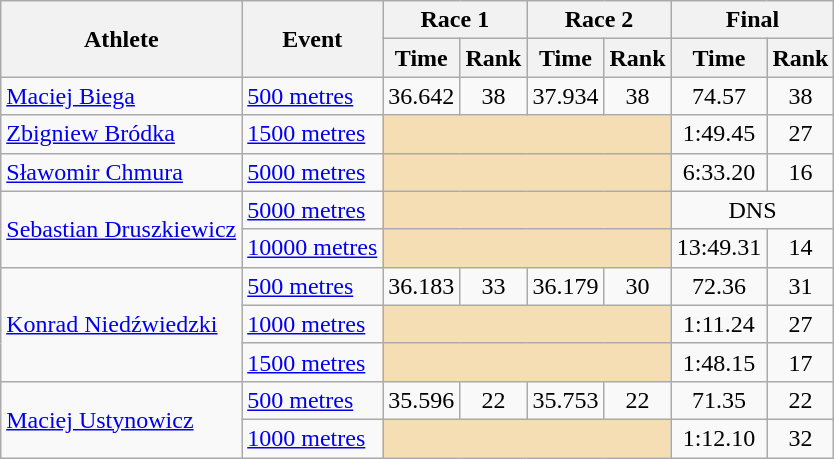<table class="wikitable">
<tr>
<th rowspan="2">Athlete</th>
<th rowspan="2">Event</th>
<th colspan="2">Race 1</th>
<th colspan="2">Race 2</th>
<th colspan="2">Final</th>
</tr>
<tr>
<th>Time</th>
<th>Rank</th>
<th>Time</th>
<th>Rank</th>
<th>Time</th>
<th>Rank</th>
</tr>
<tr>
<td><a href='#'>Maciej Biega</a></td>
<td><a href='#'>500 metres</a></td>
<td align="center">36.642</td>
<td align="center">38</td>
<td align="center">37.934</td>
<td align="center">38</td>
<td align="center">74.57</td>
<td align="center">38</td>
</tr>
<tr>
<td><a href='#'>Zbigniew Bródka</a></td>
<td><a href='#'>1500 metres</a></td>
<td align="center" colspan=4 bgcolor=wheat></td>
<td align="center">1:49.45</td>
<td align="center">27</td>
</tr>
<tr>
<td rowspan=1><a href='#'>Sławomir Chmura</a></td>
<td><a href='#'>5000 metres</a></td>
<td align="center" colspan=4 bgcolor=wheat></td>
<td align="center">6:33.20</td>
<td align="center">16</td>
</tr>
<tr>
<td rowspan=2><a href='#'>Sebastian Druszkiewicz</a></td>
<td><a href='#'>5000 metres</a></td>
<td align="center" colspan=4 bgcolor=wheat></td>
<td align="center" colspan=2>DNS</td>
</tr>
<tr>
<td><a href='#'>10000 metres</a></td>
<td align="center" colspan=4 bgcolor=wheat></td>
<td align="center">13:49.31</td>
<td align="center">14</td>
</tr>
<tr>
<td rowspan=3><a href='#'>Konrad Niedźwiedzki</a></td>
<td><a href='#'>500 metres</a></td>
<td align="center">36.183</td>
<td align="center">33</td>
<td align="center">36.179</td>
<td align="center">30</td>
<td align="center">72.36</td>
<td align="center">31</td>
</tr>
<tr>
<td><a href='#'>1000 metres</a></td>
<td align="center" colspan=4 bgcolor=wheat></td>
<td align="center">1:11.24</td>
<td align="center">27</td>
</tr>
<tr>
<td><a href='#'>1500 metres</a></td>
<td align="center" colspan=4 bgcolor=wheat></td>
<td align="center">1:48.15</td>
<td align="center">17</td>
</tr>
<tr>
<td rowspan=2><a href='#'>Maciej Ustynowicz</a></td>
<td><a href='#'>500 metres</a></td>
<td align="center">35.596</td>
<td align="center">22</td>
<td align="center">35.753</td>
<td align="center">22</td>
<td align="center">71.35</td>
<td align="center">22</td>
</tr>
<tr>
<td><a href='#'>1000 metres</a></td>
<td align="center" colspan=4 bgcolor=wheat></td>
<td align="center">1:12.10</td>
<td align="center">32</td>
</tr>
</table>
